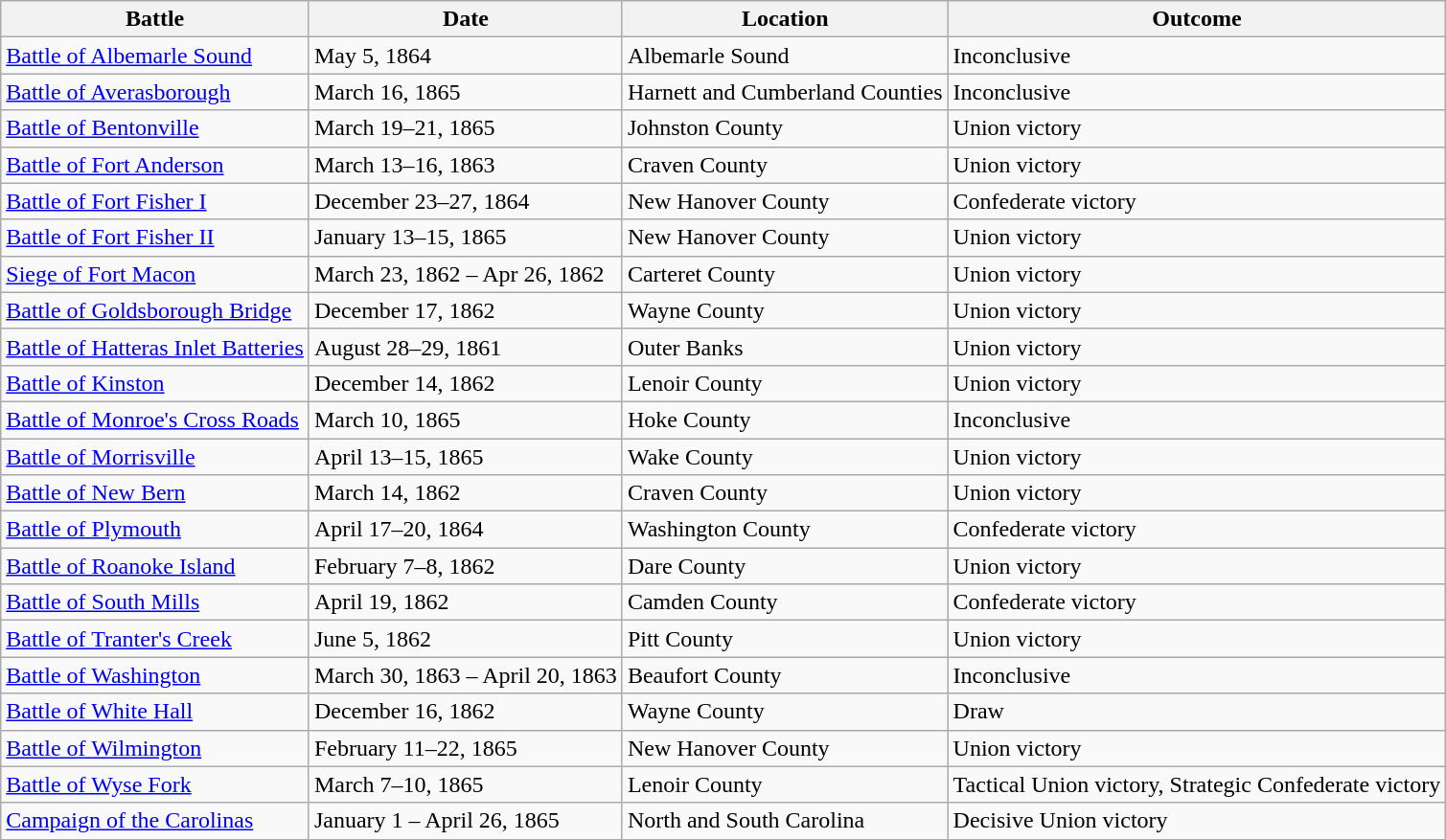<table class="sortable wikitable">
<tr>
<th>Battle</th>
<th>Date</th>
<th>Location</th>
<th>Outcome</th>
</tr>
<tr>
<td><a href='#'>Battle of Albemarle Sound</a></td>
<td>May 5, 1864</td>
<td>Albemarle Sound</td>
<td>Inconclusive</td>
</tr>
<tr>
<td><a href='#'>Battle of Averasborough</a></td>
<td>March 16, 1865</td>
<td>Harnett and Cumberland Counties</td>
<td>Inconclusive</td>
</tr>
<tr>
<td><a href='#'>Battle of Bentonville</a></td>
<td data-sort-value="March 19, 1865">March 19–21, 1865</td>
<td>Johnston County</td>
<td>Union victory</td>
</tr>
<tr>
<td><a href='#'>Battle of Fort Anderson</a></td>
<td data-sort-value="March 13, 1863">March 13–16, 1863</td>
<td>Craven County</td>
<td>Union victory</td>
</tr>
<tr>
<td><a href='#'>Battle of Fort Fisher I</a></td>
<td data-sort-value="December 23, 1864">December 23–27, 1864</td>
<td>New Hanover County</td>
<td>Confederate victory</td>
</tr>
<tr>
<td><a href='#'>Battle of Fort Fisher II</a></td>
<td data-sort-value="January 13, 1865">January 13–15, 1865</td>
<td>New Hanover County</td>
<td>Union victory</td>
</tr>
<tr>
<td><a href='#'>Siege of Fort Macon</a></td>
<td data-sort-value="March 23, 1862">March 23, 1862 – Apr 26, 1862</td>
<td>Carteret County</td>
<td>Union victory</td>
</tr>
<tr>
<td><a href='#'>Battle of Goldsborough Bridge</a></td>
<td>December 17, 1862</td>
<td>Wayne County</td>
<td>Union victory</td>
</tr>
<tr>
<td><a href='#'>Battle of Hatteras Inlet Batteries</a></td>
<td data-sort-value="August 28, 1861">August 28–29, 1861</td>
<td>Outer Banks</td>
<td>Union victory</td>
</tr>
<tr>
<td><a href='#'>Battle of Kinston</a></td>
<td>December 14, 1862</td>
<td>Lenoir County</td>
<td>Union victory</td>
</tr>
<tr>
<td><a href='#'>Battle of Monroe's Cross Roads</a></td>
<td>March 10, 1865</td>
<td>Hoke County</td>
<td>Inconclusive</td>
</tr>
<tr>
<td><a href='#'>Battle of Morrisville</a></td>
<td data-sort-value="April 13, 1865">April 13–15, 1865</td>
<td>Wake County</td>
<td>Union victory</td>
</tr>
<tr>
<td><a href='#'>Battle of New Bern</a></td>
<td>March 14, 1862</td>
<td>Craven County</td>
<td>Union victory</td>
</tr>
<tr>
<td><a href='#'>Battle of Plymouth</a></td>
<td data-sort-value="April 17, 1864">April 17–20, 1864</td>
<td>Washington County</td>
<td>Confederate victory</td>
</tr>
<tr>
<td><a href='#'>Battle of Roanoke Island</a></td>
<td data-sort-value="February 7, 1862">February 7–8, 1862</td>
<td>Dare County</td>
<td>Union victory</td>
</tr>
<tr>
<td><a href='#'>Battle of South Mills</a></td>
<td>April 19, 1862</td>
<td>Camden County</td>
<td>Confederate victory</td>
</tr>
<tr>
<td><a href='#'>Battle of Tranter's Creek</a></td>
<td>June 5, 1862</td>
<td>Pitt County</td>
<td>Union victory</td>
</tr>
<tr>
<td><a href='#'>Battle of Washington</a></td>
<td data-sort-value="March 30, 1863">March 30, 1863 – April 20, 1863</td>
<td>Beaufort County</td>
<td>Inconclusive</td>
</tr>
<tr>
<td><a href='#'>Battle of White Hall</a></td>
<td>December 16, 1862</td>
<td>Wayne County</td>
<td>Draw</td>
</tr>
<tr>
<td><a href='#'>Battle of Wilmington</a></td>
<td data-sort-value="February 1, 1865">February 11–22, 1865</td>
<td>New Hanover County</td>
<td>Union victory</td>
</tr>
<tr>
<td><a href='#'>Battle of Wyse Fork</a></td>
<td data-sort-value="March 7, 1865">March 7–10, 1865</td>
<td>Lenoir County</td>
<td>Tactical Union victory, Strategic Confederate victory</td>
</tr>
<tr>
<td><a href='#'>Campaign of the Carolinas</a></td>
<td data-sort-value="January 1, 1865">January 1 – April 26, 1865</td>
<td>North and South Carolina</td>
<td>Decisive Union victory</td>
</tr>
</table>
